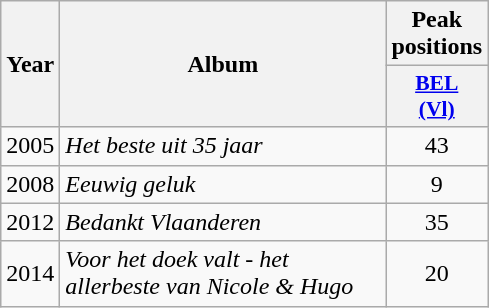<table class="wikitable">
<tr>
<th align="center" rowspan="2" width="10">Year</th>
<th align="center" rowspan="2" width="210">Album</th>
<th align="center" colspan="1" width="20">Peak positions</th>
</tr>
<tr>
<th scope="col" style="width:3em;font-size:90%;"><a href='#'>BEL <br>(Vl)</a><br></th>
</tr>
<tr>
<td style="text-align:center;">2005</td>
<td><em>Het beste uit 35 jaar</em></td>
<td style="text-align:center;">43</td>
</tr>
<tr>
<td style="text-align:center;">2008</td>
<td><em>Eeuwig geluk</em></td>
<td style="text-align:center;">9</td>
</tr>
<tr>
<td style="text-align:center;">2012</td>
<td><em>Bedankt Vlaanderen</em></td>
<td style="text-align:center;">35</td>
</tr>
<tr>
<td style="text-align:center;">2014</td>
<td><em>Voor het doek valt - het allerbeste van Nicole & Hugo</em></td>
<td style="text-align:center;">20</td>
</tr>
</table>
